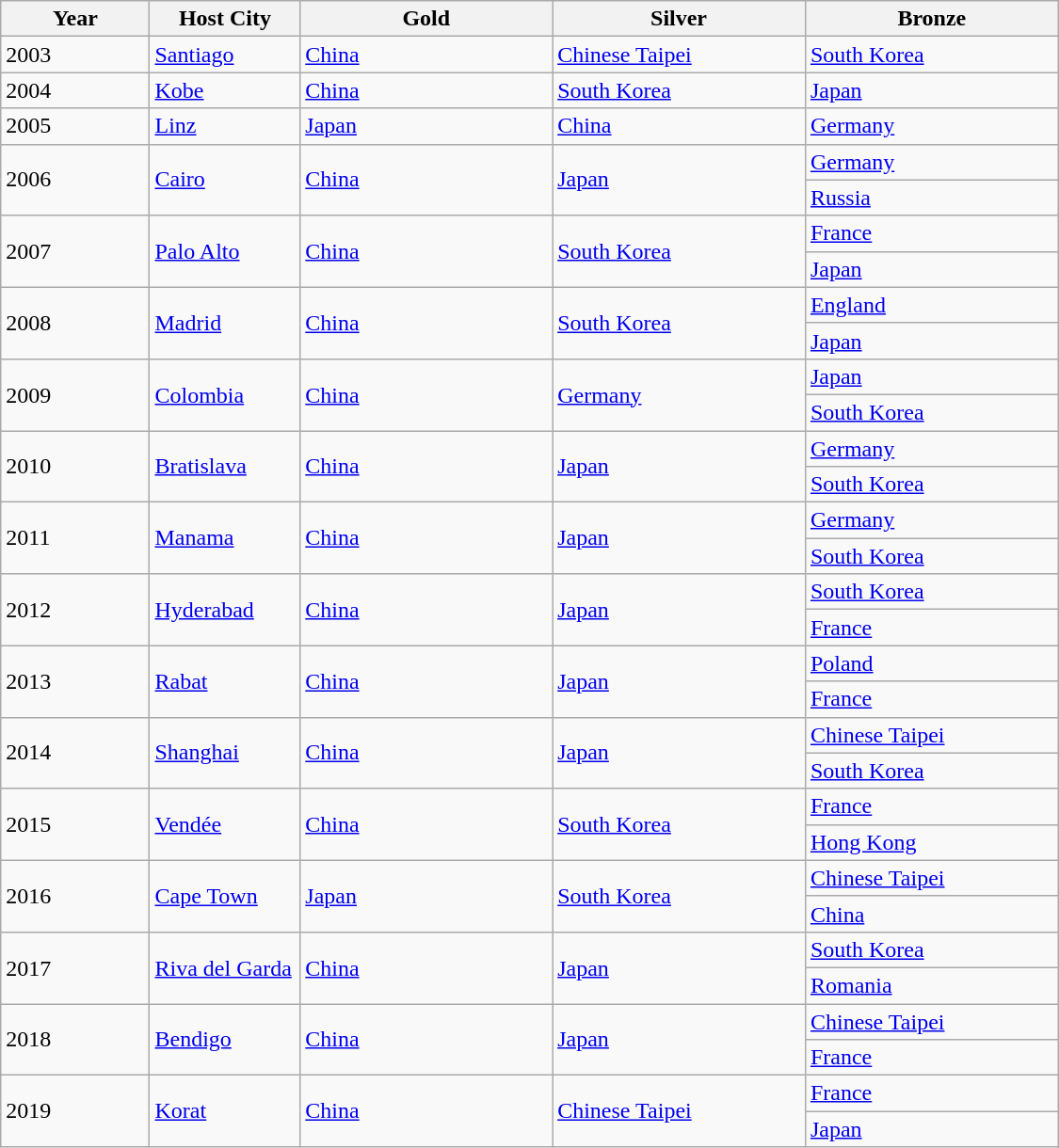<table class="wikitable" style="text-align: left; width: 750px;">
<tr>
<th width="100">Year</th>
<th width="100">Host City</th>
<th width="175">Gold</th>
<th width="175">Silver</th>
<th width="175">Bronze</th>
</tr>
<tr>
<td>2003</td>
<td><a href='#'>Santiago</a></td>
<td> <a href='#'>China</a></td>
<td> <a href='#'>Chinese Taipei</a></td>
<td> <a href='#'>South Korea</a></td>
</tr>
<tr>
<td>2004</td>
<td><a href='#'>Kobe</a></td>
<td> <a href='#'>China</a></td>
<td> <a href='#'>South Korea</a></td>
<td> <a href='#'>Japan</a></td>
</tr>
<tr>
<td>2005</td>
<td><a href='#'>Linz</a></td>
<td> <a href='#'>Japan</a></td>
<td> <a href='#'>China</a></td>
<td> <a href='#'>Germany</a></td>
</tr>
<tr>
<td rowspan=2>2006</td>
<td rowspan=2><a href='#'>Cairo</a></td>
<td rowspan=2> <a href='#'>China</a></td>
<td rowspan=2> <a href='#'>Japan</a></td>
<td> <a href='#'>Germany</a></td>
</tr>
<tr>
<td> <a href='#'>Russia</a></td>
</tr>
<tr>
<td rowspan=2>2007</td>
<td rowspan=2><a href='#'>Palo Alto</a></td>
<td rowspan=2> <a href='#'>China</a></td>
<td rowspan=2> <a href='#'>South Korea</a></td>
<td> <a href='#'>France</a></td>
</tr>
<tr>
<td> <a href='#'>Japan</a></td>
</tr>
<tr>
<td rowspan=2>2008</td>
<td rowspan=2><a href='#'>Madrid</a></td>
<td rowspan=2> <a href='#'>China</a></td>
<td rowspan=2> <a href='#'>South Korea</a></td>
<td> <a href='#'>England</a></td>
</tr>
<tr>
<td> <a href='#'>Japan</a></td>
</tr>
<tr>
<td rowspan=2>2009</td>
<td rowspan=2><a href='#'>Colombia</a></td>
<td rowspan=2> <a href='#'>China</a></td>
<td rowspan=2> <a href='#'>Germany</a></td>
<td> <a href='#'>Japan</a></td>
</tr>
<tr>
<td> <a href='#'>South Korea</a></td>
</tr>
<tr>
<td rowspan=2>2010</td>
<td rowspan=2><a href='#'>Bratislava</a></td>
<td rowspan=2> <a href='#'>China</a></td>
<td rowspan=2> <a href='#'>Japan</a></td>
<td> <a href='#'>Germany</a></td>
</tr>
<tr>
<td> <a href='#'>South Korea</a></td>
</tr>
<tr>
<td rowspan=2>2011</td>
<td rowspan=2><a href='#'>Manama</a></td>
<td rowspan=2> <a href='#'>China</a></td>
<td rowspan=2> <a href='#'>Japan</a></td>
<td> <a href='#'>Germany</a></td>
</tr>
<tr>
<td> <a href='#'>South Korea</a></td>
</tr>
<tr>
<td rowspan=2>2012</td>
<td rowspan=2><a href='#'>Hyderabad</a></td>
<td rowspan=2> <a href='#'>China</a></td>
<td rowspan=2> <a href='#'>Japan</a></td>
<td> <a href='#'>South Korea</a></td>
</tr>
<tr>
<td> <a href='#'>France</a></td>
</tr>
<tr>
<td rowspan=2>2013</td>
<td rowspan=2><a href='#'>Rabat</a></td>
<td rowspan=2> <a href='#'>China</a></td>
<td rowspan=2> <a href='#'>Japan</a></td>
<td> <a href='#'>Poland</a></td>
</tr>
<tr>
<td> <a href='#'>France</a></td>
</tr>
<tr>
<td rowspan=2>2014</td>
<td rowspan=2><a href='#'>Shanghai</a></td>
<td rowspan=2> <a href='#'>China</a></td>
<td rowspan=2> <a href='#'>Japan</a></td>
<td> <a href='#'>Chinese Taipei</a></td>
</tr>
<tr>
<td> <a href='#'>South Korea</a></td>
</tr>
<tr>
<td rowspan=2>2015</td>
<td rowspan=2><a href='#'>Vendée</a></td>
<td rowspan=2> <a href='#'>China</a></td>
<td rowspan=2> <a href='#'>South Korea</a></td>
<td> <a href='#'>France</a></td>
</tr>
<tr>
<td> <a href='#'>Hong Kong</a></td>
</tr>
<tr>
<td rowspan=2>2016</td>
<td rowspan=2><a href='#'>Cape Town</a></td>
<td rowspan=2> <a href='#'>Japan</a></td>
<td rowspan=2> <a href='#'>South Korea</a></td>
<td> <a href='#'>Chinese Taipei</a></td>
</tr>
<tr>
<td> <a href='#'>China</a></td>
</tr>
<tr>
<td rowspan=2>2017</td>
<td rowspan=2><a href='#'>Riva del Garda</a></td>
<td rowspan=2> <a href='#'>China</a></td>
<td rowspan=2> <a href='#'>Japan</a></td>
<td> <a href='#'>South Korea</a></td>
</tr>
<tr>
<td> <a href='#'>Romania</a></td>
</tr>
<tr>
<td rowspan=2>2018</td>
<td rowspan=2><a href='#'>Bendigo</a></td>
<td rowspan=2> <a href='#'>China</a></td>
<td rowspan=2> <a href='#'>Japan</a></td>
<td> <a href='#'>Chinese Taipei</a></td>
</tr>
<tr>
<td> <a href='#'>France</a></td>
</tr>
<tr>
<td rowspan=2>2019</td>
<td rowspan=2><a href='#'>Korat</a></td>
<td rowspan=2> <a href='#'>China</a></td>
<td rowspan=2> <a href='#'>Chinese Taipei</a></td>
<td> <a href='#'>France</a></td>
</tr>
<tr>
<td> <a href='#'>Japan</a></td>
</tr>
</table>
